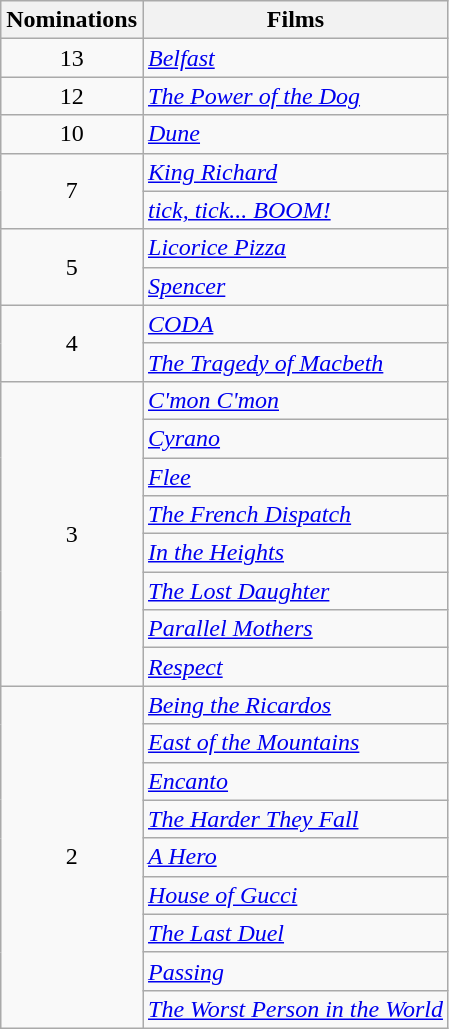<table class="wikitable">
<tr>
<th>Nominations</th>
<th>Films</th>
</tr>
<tr>
<td style="text-align:center">13</td>
<td><em><a href='#'>Belfast</a></em></td>
</tr>
<tr>
<td style="text-align:center">12</td>
<td><em><a href='#'>The Power of the Dog</a></em></td>
</tr>
<tr>
<td style="text-align:center">10</td>
<td><em><a href='#'>Dune</a></em></td>
</tr>
<tr>
<td rowspan="2" style="text-align:center">7</td>
<td><em><a href='#'>King Richard</a></em></td>
</tr>
<tr>
<td><em><a href='#'>tick, tick... BOOM!</a></em></td>
</tr>
<tr>
<td rowspan="2" style="text-align:center">5</td>
<td><em><a href='#'>Licorice Pizza</a></em></td>
</tr>
<tr>
<td><em><a href='#'>Spencer</a></em></td>
</tr>
<tr>
<td rowspan="2" style="text-align:center">4</td>
<td><em><a href='#'>CODA</a></em></td>
</tr>
<tr>
<td><em><a href='#'>The Tragedy of Macbeth</a></em></td>
</tr>
<tr>
<td rowspan="8" style="text-align:center">3</td>
<td><em><a href='#'>C'mon C'mon</a></em></td>
</tr>
<tr>
<td><em><a href='#'>Cyrano</a></em></td>
</tr>
<tr>
<td><em><a href='#'>Flee</a></em></td>
</tr>
<tr>
<td><em><a href='#'>The French Dispatch</a></em></td>
</tr>
<tr>
<td><em><a href='#'>In the Heights</a></em></td>
</tr>
<tr>
<td><em><a href='#'>The Lost Daughter</a></em></td>
</tr>
<tr>
<td><em><a href='#'>Parallel Mothers</a></em></td>
</tr>
<tr>
<td><em><a href='#'>Respect</a></em></td>
</tr>
<tr>
<td rowspan="9" style="text-align:center">2</td>
<td><em><a href='#'>Being the Ricardos</a></em></td>
</tr>
<tr>
<td><em><a href='#'>East of the Mountains</a></em></td>
</tr>
<tr>
<td><em><a href='#'>Encanto</a></em></td>
</tr>
<tr>
<td><em><a href='#'>The Harder They Fall</a></em></td>
</tr>
<tr>
<td><em><a href='#'>A Hero</a></em></td>
</tr>
<tr>
<td><em><a href='#'>House of Gucci</a></em></td>
</tr>
<tr>
<td><em><a href='#'>The Last Duel</a></em></td>
</tr>
<tr>
<td><em><a href='#'>Passing</a></em></td>
</tr>
<tr>
<td><em><a href='#'>The Worst Person in the World</a></em></td>
</tr>
</table>
